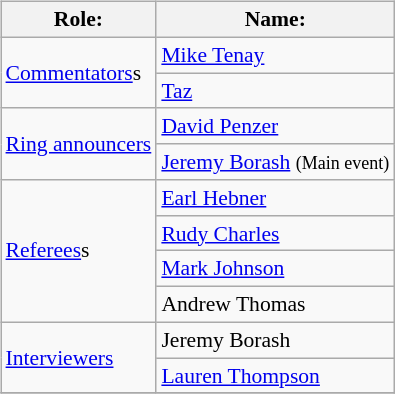<table class=wikitable style="font-size:90%; margin: 0.5em 0 0.5em 1em; float: right; clear: right;">
<tr>
<th>Role:</th>
<th>Name:</th>
</tr>
<tr>
<td rowspan="2"><a href='#'>Commentators</a>s</td>
<td><a href='#'>Mike Tenay</a></td>
</tr>
<tr>
<td><a href='#'>Taz</a></td>
</tr>
<tr>
<td rowspan="2"><a href='#'>Ring announcers</a></td>
<td><a href='#'>David Penzer</a></td>
</tr>
<tr>
<td><a href='#'>Jeremy Borash</a> <small>(Main event)</small></td>
</tr>
<tr>
<td rowspan="4"><a href='#'>Referees</a>s</td>
<td><a href='#'>Earl Hebner</a></td>
</tr>
<tr>
<td><a href='#'>Rudy Charles</a></td>
</tr>
<tr>
<td><a href='#'>Mark Johnson</a></td>
</tr>
<tr>
<td>Andrew Thomas</td>
</tr>
<tr>
<td rowspan="2"><a href='#'>Interviewers</a></td>
<td>Jeremy Borash</td>
</tr>
<tr>
<td><a href='#'>Lauren Thompson</a></td>
</tr>
<tr>
</tr>
</table>
